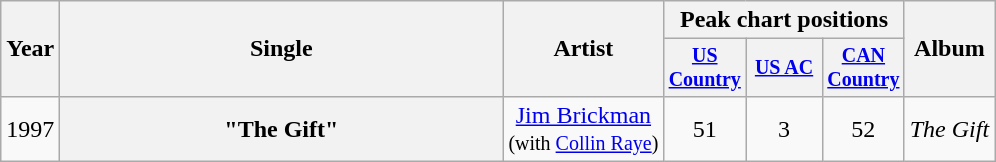<table class="wikitable plainrowheaders" style="text-align:center;">
<tr>
<th rowspan="2">Year</th>
<th rowspan="2" style="width:18em;">Single</th>
<th rowspan="2">Artist</th>
<th colspan="3">Peak chart positions</th>
<th rowspan="2">Album</th>
</tr>
<tr style="font-size:smaller;">
<th width="45"><a href='#'>US Country</a></th>
<th width="45"><a href='#'>US AC</a></th>
<th width="45"><a href='#'>CAN Country</a></th>
</tr>
<tr>
<td>1997</td>
<th scope="row">"The Gift"</th>
<td><a href='#'>Jim Brickman</a><br><small>(with <a href='#'>Collin Raye</a>)</small></td>
<td>51</td>
<td>3</td>
<td>52</td>
<td align="left"><em>The Gift</em></td>
</tr>
</table>
